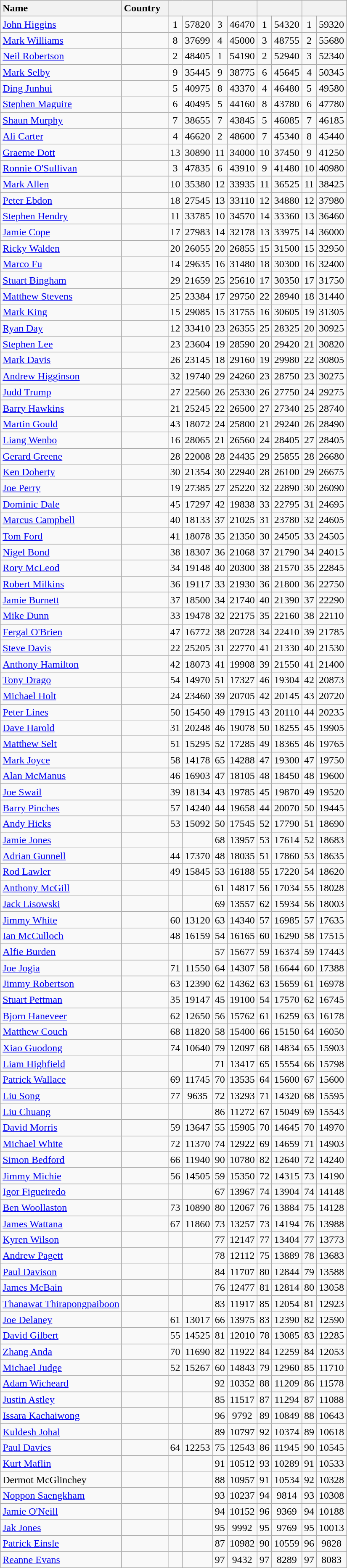<table class="wikitable sortable" style="text-align:center;">
<tr>
<th align="left" style="text-align:left;">Name</th>
<th align="left" style="text-align:left;">Country  </th>
<th colspan="2"></th>
<th colspan="2"></th>
<th colspan="2"></th>
<th colspan="2"></th>
</tr>
<tr>
<td style="text-align:left;"><a href='#'>John Higgins</a></td>
<td style="text-align:left;"></td>
<td>1</td>
<td>57820</td>
<td>3</td>
<td>46470</td>
<td>1</td>
<td>54320</td>
<td>1</td>
<td>59320</td>
</tr>
<tr>
<td style="text-align:left;"><a href='#'>Mark Williams</a></td>
<td style="text-align:left;"></td>
<td>8</td>
<td>37699</td>
<td>4</td>
<td>45000</td>
<td>3</td>
<td>48755</td>
<td>2</td>
<td>55680</td>
</tr>
<tr>
<td style="text-align:left;"><a href='#'>Neil Robertson</a></td>
<td style="text-align:left;"></td>
<td>2</td>
<td>48405</td>
<td>1</td>
<td>54190</td>
<td>2</td>
<td>52940</td>
<td>3</td>
<td>52340</td>
</tr>
<tr>
<td style="text-align:left;"><a href='#'>Mark Selby</a></td>
<td style="text-align:left;"></td>
<td>9</td>
<td>35445</td>
<td>9</td>
<td>38775</td>
<td>6</td>
<td>45645</td>
<td>4</td>
<td>50345</td>
</tr>
<tr>
<td style="text-align:left;"><a href='#'>Ding Junhui</a></td>
<td style="text-align:left;"></td>
<td>5</td>
<td>40975</td>
<td>8</td>
<td>43370</td>
<td>4</td>
<td>46480</td>
<td>5</td>
<td>49580</td>
</tr>
<tr>
<td style="text-align:left;"><a href='#'>Stephen Maguire</a></td>
<td style="text-align:left;"></td>
<td>6</td>
<td>40495</td>
<td>5</td>
<td>44160</td>
<td>8</td>
<td>43780</td>
<td>6</td>
<td>47780</td>
</tr>
<tr>
<td style="text-align:left;"><a href='#'>Shaun Murphy</a></td>
<td style="text-align:left;"></td>
<td>7</td>
<td>38655</td>
<td>7</td>
<td>43845</td>
<td>5</td>
<td>46085</td>
<td>7</td>
<td>46185</td>
</tr>
<tr>
<td style="text-align:left;"><a href='#'>Ali Carter</a></td>
<td style="text-align:left;"></td>
<td>4</td>
<td>46620</td>
<td>2</td>
<td>48600</td>
<td>7</td>
<td>45340</td>
<td>8</td>
<td>45440</td>
</tr>
<tr>
<td style="text-align:left;"><a href='#'>Graeme Dott</a></td>
<td style="text-align:left;"></td>
<td>13</td>
<td>30890</td>
<td>11</td>
<td>34000</td>
<td>10</td>
<td>37450</td>
<td>9</td>
<td>41250</td>
</tr>
<tr>
<td style="text-align:left;"><a href='#'>Ronnie O'Sullivan</a></td>
<td style="text-align:left;"></td>
<td>3</td>
<td>47835</td>
<td>6</td>
<td>43910</td>
<td>9</td>
<td>41480</td>
<td>10</td>
<td>40980</td>
</tr>
<tr>
<td style="text-align:left;"><a href='#'>Mark Allen</a></td>
<td style="text-align:left;"></td>
<td>10</td>
<td>35380</td>
<td>12</td>
<td>33935</td>
<td>11</td>
<td>36525</td>
<td>11</td>
<td>38425</td>
</tr>
<tr>
<td style="text-align:left;"><a href='#'>Peter Ebdon</a></td>
<td style="text-align:left;"></td>
<td>18</td>
<td>27545</td>
<td>13</td>
<td>33110</td>
<td>12</td>
<td>34880</td>
<td>12</td>
<td>37980</td>
</tr>
<tr>
<td style="text-align:left;"><a href='#'>Stephen Hendry</a></td>
<td style="text-align:left;"></td>
<td>11</td>
<td>33785</td>
<td>10</td>
<td>34570</td>
<td>14</td>
<td>33360</td>
<td>13</td>
<td>36460</td>
</tr>
<tr>
<td style="text-align:left;"><a href='#'>Jamie Cope</a></td>
<td style="text-align:left;"></td>
<td>17</td>
<td>27983</td>
<td>14</td>
<td>32178</td>
<td>13</td>
<td>33975</td>
<td>14</td>
<td>36000</td>
</tr>
<tr>
<td style="text-align:left;"><a href='#'>Ricky Walden</a></td>
<td style="text-align:left;"></td>
<td>20</td>
<td>26055</td>
<td>20</td>
<td>26855</td>
<td>15</td>
<td>31500</td>
<td>15</td>
<td>32950</td>
</tr>
<tr>
<td style="text-align:left;"><a href='#'>Marco Fu</a></td>
<td style="text-align:left;"></td>
<td>14</td>
<td>29635</td>
<td>16</td>
<td>31480</td>
<td>18</td>
<td>30300</td>
<td>16</td>
<td>32400</td>
</tr>
<tr>
<td style="text-align:left;"><a href='#'>Stuart Bingham</a></td>
<td style="text-align:left;"></td>
<td>29</td>
<td>21659</td>
<td>25</td>
<td>25610</td>
<td>17</td>
<td>30350</td>
<td>17</td>
<td>31750</td>
</tr>
<tr>
<td style="text-align:left;"><a href='#'>Matthew Stevens</a></td>
<td style="text-align:left;"></td>
<td>25</td>
<td>23384</td>
<td>17</td>
<td>29750</td>
<td>22</td>
<td>28940</td>
<td>18</td>
<td>31440</td>
</tr>
<tr>
<td style="text-align:left;"><a href='#'>Mark King</a></td>
<td style="text-align:left;"></td>
<td>15</td>
<td>29085</td>
<td>15</td>
<td>31755</td>
<td>16</td>
<td>30605</td>
<td>19</td>
<td>31305</td>
</tr>
<tr>
<td style="text-align:left;"><a href='#'>Ryan Day</a></td>
<td style="text-align:left;"></td>
<td>12</td>
<td>33410</td>
<td>23</td>
<td>26355</td>
<td>25</td>
<td>28325</td>
<td>20</td>
<td>30925</td>
</tr>
<tr>
<td style="text-align:left;"><a href='#'>Stephen Lee</a></td>
<td style="text-align:left;"></td>
<td>23</td>
<td>23604</td>
<td>19</td>
<td>28590</td>
<td>20</td>
<td>29420</td>
<td>21</td>
<td>30820</td>
</tr>
<tr>
<td style="text-align:left;"><a href='#'>Mark Davis</a></td>
<td style="text-align:left;"></td>
<td>26</td>
<td>23145</td>
<td>18</td>
<td>29160</td>
<td>19</td>
<td>29980</td>
<td>22</td>
<td>30805</td>
</tr>
<tr>
<td style="text-align:left;"><a href='#'>Andrew Higginson</a></td>
<td style="text-align:left;"></td>
<td>32</td>
<td>19740</td>
<td>29</td>
<td>24260</td>
<td>23</td>
<td>28750</td>
<td>23</td>
<td>30275</td>
</tr>
<tr>
<td style="text-align:left;"><a href='#'>Judd Trump</a></td>
<td style="text-align:left;"></td>
<td>27</td>
<td>22560</td>
<td>26</td>
<td>25330</td>
<td>26</td>
<td>27750</td>
<td>24</td>
<td>29275</td>
</tr>
<tr>
<td style="text-align:left;"><a href='#'>Barry Hawkins</a></td>
<td style="text-align:left;"></td>
<td>21</td>
<td>25245</td>
<td>22</td>
<td>26500</td>
<td>27</td>
<td>27340</td>
<td>25</td>
<td>28740</td>
</tr>
<tr>
<td style="text-align:left;"><a href='#'>Martin Gould</a></td>
<td style="text-align:left;"></td>
<td>43</td>
<td>18072</td>
<td>24</td>
<td>25800</td>
<td>21</td>
<td>29240</td>
<td>26</td>
<td>28490</td>
</tr>
<tr>
<td style="text-align:left;"><a href='#'>Liang Wenbo</a></td>
<td style="text-align:left;"></td>
<td>16</td>
<td>28065</td>
<td>21</td>
<td>26560</td>
<td>24</td>
<td>28405</td>
<td>27</td>
<td>28405</td>
</tr>
<tr>
<td style="text-align:left;"><a href='#'>Gerard Greene</a></td>
<td style="text-align:left;"></td>
<td>28</td>
<td>22008</td>
<td>28</td>
<td>24435</td>
<td>29</td>
<td>25855</td>
<td>28</td>
<td>26680</td>
</tr>
<tr>
<td style="text-align:left;"><a href='#'>Ken Doherty</a></td>
<td style="text-align:left;"></td>
<td>30</td>
<td>21354</td>
<td>30</td>
<td>22940</td>
<td>28</td>
<td>26100</td>
<td>29</td>
<td>26675</td>
</tr>
<tr>
<td style="text-align:left;"><a href='#'>Joe Perry</a></td>
<td style="text-align:left;"></td>
<td>19</td>
<td>27385</td>
<td>27</td>
<td>25220</td>
<td>32</td>
<td>22890</td>
<td>30</td>
<td>26090</td>
</tr>
<tr>
<td style="text-align:left;"><a href='#'>Dominic Dale</a></td>
<td style="text-align:left;"></td>
<td>45</td>
<td>17297</td>
<td>42</td>
<td>19838</td>
<td>33</td>
<td>22795</td>
<td>31</td>
<td>24695</td>
</tr>
<tr>
<td style="text-align:left;"><a href='#'>Marcus Campbell</a></td>
<td style="text-align:left;"></td>
<td>40</td>
<td>18133</td>
<td>37</td>
<td>21025</td>
<td>31</td>
<td>23780</td>
<td>32</td>
<td>24605</td>
</tr>
<tr>
<td style="text-align:left;"><a href='#'>Tom Ford</a></td>
<td style="text-align:left;"></td>
<td>41</td>
<td>18078</td>
<td>35</td>
<td>21350</td>
<td>30</td>
<td>24505</td>
<td>33</td>
<td>24505</td>
</tr>
<tr>
<td style="text-align:left;"><a href='#'>Nigel Bond</a></td>
<td style="text-align:left;"></td>
<td>38</td>
<td>18307</td>
<td>36</td>
<td>21068</td>
<td>37</td>
<td>21790</td>
<td>34</td>
<td>24015</td>
</tr>
<tr>
<td style="text-align:left;"><a href='#'>Rory McLeod</a></td>
<td style="text-align:left;"></td>
<td>34</td>
<td>19148</td>
<td>40</td>
<td>20300</td>
<td>38</td>
<td>21570</td>
<td>35</td>
<td>22845</td>
</tr>
<tr>
<td style="text-align:left;"><a href='#'>Robert Milkins</a></td>
<td style="text-align:left;"></td>
<td>36</td>
<td>19117</td>
<td>33</td>
<td>21930</td>
<td>36</td>
<td>21800</td>
<td>36</td>
<td>22750</td>
</tr>
<tr>
<td style="text-align:left;"><a href='#'>Jamie Burnett</a></td>
<td style="text-align:left;"></td>
<td>37</td>
<td>18500</td>
<td>34</td>
<td>21740</td>
<td>40</td>
<td>21390</td>
<td>37</td>
<td>22290</td>
</tr>
<tr>
<td style="text-align:left;"><a href='#'>Mike Dunn</a></td>
<td style="text-align:left;"></td>
<td>33</td>
<td>19478</td>
<td>32</td>
<td>22175</td>
<td>35</td>
<td>22160</td>
<td>38</td>
<td>22110</td>
</tr>
<tr>
<td style="text-align:left;"><a href='#'>Fergal O'Brien</a></td>
<td style="text-align:left;"></td>
<td>47</td>
<td>16772</td>
<td>38</td>
<td>20728</td>
<td>34</td>
<td>22410</td>
<td>39</td>
<td>21785</td>
</tr>
<tr>
<td style="text-align:left;"><a href='#'>Steve Davis</a></td>
<td style="text-align:left;"></td>
<td>22</td>
<td>25205</td>
<td>31</td>
<td>22770</td>
<td>41</td>
<td>21330</td>
<td>40</td>
<td>21530</td>
</tr>
<tr>
<td style="text-align:left;"><a href='#'>Anthony Hamilton</a></td>
<td style="text-align:left;"></td>
<td>42</td>
<td>18073</td>
<td>41</td>
<td>19908</td>
<td>39</td>
<td>21550</td>
<td>41</td>
<td>21400</td>
</tr>
<tr>
<td style="text-align:left;"><a href='#'>Tony Drago</a></td>
<td style="text-align:left;"></td>
<td>54</td>
<td>14970</td>
<td>51</td>
<td>17327</td>
<td>46</td>
<td>19304</td>
<td>42</td>
<td>20873</td>
</tr>
<tr>
<td style="text-align:left;"><a href='#'>Michael Holt</a></td>
<td style="text-align:left;"></td>
<td>24</td>
<td>23460</td>
<td>39</td>
<td>20705</td>
<td>42</td>
<td>20145</td>
<td>43</td>
<td>20720</td>
</tr>
<tr>
<td style="text-align:left;"><a href='#'>Peter Lines</a></td>
<td style="text-align:left;"></td>
<td>50</td>
<td>15450</td>
<td>49</td>
<td>17915</td>
<td>43</td>
<td>20110</td>
<td>44</td>
<td>20235</td>
</tr>
<tr>
<td style="text-align:left;"><a href='#'>Dave Harold</a></td>
<td style="text-align:left;"></td>
<td>31</td>
<td>20248</td>
<td>46</td>
<td>19078</td>
<td>50</td>
<td>18255</td>
<td>45</td>
<td>19905</td>
</tr>
<tr>
<td style="text-align:left;"><a href='#'>Matthew Selt</a></td>
<td style="text-align:left;"></td>
<td>51</td>
<td>15295</td>
<td>52</td>
<td>17285</td>
<td>49</td>
<td>18365</td>
<td>46</td>
<td>19765</td>
</tr>
<tr>
<td style="text-align:left;"><a href='#'>Mark Joyce</a></td>
<td style="text-align:left;"></td>
<td>58</td>
<td>14178</td>
<td>65</td>
<td>14288</td>
<td>47</td>
<td>19300</td>
<td>47</td>
<td>19750</td>
</tr>
<tr>
<td style="text-align:left;"><a href='#'>Alan McManus</a></td>
<td style="text-align:left;"></td>
<td>46</td>
<td>16903</td>
<td>47</td>
<td>18105</td>
<td>48</td>
<td>18450</td>
<td>48</td>
<td>19600</td>
</tr>
<tr>
<td style="text-align:left;"><a href='#'>Joe Swail</a></td>
<td style="text-align:left;"></td>
<td>39</td>
<td>18134</td>
<td>43</td>
<td>19785</td>
<td>45</td>
<td>19870</td>
<td>49</td>
<td>19520</td>
</tr>
<tr>
<td style="text-align:left;"><a href='#'>Barry Pinches</a></td>
<td style="text-align:left;"></td>
<td>57</td>
<td>14240</td>
<td>44</td>
<td>19658</td>
<td>44</td>
<td>20070</td>
<td>50</td>
<td>19445</td>
</tr>
<tr>
<td style="text-align:left;"><a href='#'>Andy Hicks</a></td>
<td style="text-align:left;"></td>
<td>53</td>
<td>15092</td>
<td>50</td>
<td>17545</td>
<td>52</td>
<td>17790</td>
<td>51</td>
<td>18690</td>
</tr>
<tr>
<td style="text-align:left;"><a href='#'>Jamie Jones</a></td>
<td style="text-align:left;"></td>
<td></td>
<td></td>
<td>68</td>
<td>13957</td>
<td>53</td>
<td>17614</td>
<td>52</td>
<td>18683</td>
</tr>
<tr>
<td style="text-align:left;"><a href='#'>Adrian Gunnell</a></td>
<td style="text-align:left;"></td>
<td>44</td>
<td>17370</td>
<td>48</td>
<td>18035</td>
<td>51</td>
<td>17860</td>
<td>53</td>
<td>18635</td>
</tr>
<tr>
<td style="text-align:left;"><a href='#'>Rod Lawler</a></td>
<td style="text-align:left;"></td>
<td>49</td>
<td>15845</td>
<td>53</td>
<td>16188</td>
<td>55</td>
<td>17220</td>
<td>54</td>
<td>18620</td>
</tr>
<tr>
<td style="text-align:left;"><a href='#'>Anthony McGill</a></td>
<td style="text-align:left;"></td>
<td></td>
<td></td>
<td>61</td>
<td>14817</td>
<td>56</td>
<td>17034</td>
<td>55</td>
<td>18028</td>
</tr>
<tr>
<td style="text-align:left;"><a href='#'>Jack Lisowski</a></td>
<td style="text-align:left;"></td>
<td></td>
<td></td>
<td>69</td>
<td>13557</td>
<td>62</td>
<td>15934</td>
<td>56</td>
<td>18003</td>
</tr>
<tr>
<td style="text-align:left;"><a href='#'>Jimmy White</a></td>
<td style="text-align:left;"></td>
<td>60</td>
<td>13120</td>
<td>63</td>
<td>14340</td>
<td>57</td>
<td>16985</td>
<td>57</td>
<td>17635</td>
</tr>
<tr>
<td style="text-align:left;"><a href='#'>Ian McCulloch</a></td>
<td style="text-align:left;"></td>
<td>48</td>
<td>16159</td>
<td>54</td>
<td>16165</td>
<td>60</td>
<td>16290</td>
<td>58</td>
<td>17515</td>
</tr>
<tr>
<td style="text-align:left;"><a href='#'>Alfie Burden</a></td>
<td style="text-align:left;"></td>
<td></td>
<td></td>
<td>57</td>
<td>15677</td>
<td>59</td>
<td>16374</td>
<td>59</td>
<td>17443</td>
</tr>
<tr>
<td style="text-align:left;"><a href='#'>Joe Jogia</a></td>
<td style="text-align:left;"></td>
<td>71</td>
<td>11550</td>
<td>64</td>
<td>14307</td>
<td>58</td>
<td>16644</td>
<td>60</td>
<td>17388</td>
</tr>
<tr>
<td style="text-align:left;"><a href='#'>Jimmy Robertson</a></td>
<td style="text-align:left;"></td>
<td>63</td>
<td>12390</td>
<td>62</td>
<td>14362</td>
<td>63</td>
<td>15659</td>
<td>61</td>
<td>16978</td>
</tr>
<tr>
<td style="text-align:left;"><a href='#'>Stuart Pettman</a></td>
<td style="text-align:left;"></td>
<td>35</td>
<td>19147</td>
<td>45</td>
<td>19100</td>
<td>54</td>
<td>17570</td>
<td>62</td>
<td>16745</td>
</tr>
<tr>
<td style="text-align:left;"><a href='#'>Bjorn Haneveer</a></td>
<td style="text-align:left;"></td>
<td>62</td>
<td>12650</td>
<td>56</td>
<td>15762</td>
<td>61</td>
<td>16259</td>
<td>63</td>
<td>16178</td>
</tr>
<tr>
<td style="text-align:left;"><a href='#'>Matthew Couch</a></td>
<td style="text-align:left;"></td>
<td>68</td>
<td>11820</td>
<td>58</td>
<td>15400</td>
<td>66</td>
<td>15150</td>
<td>64</td>
<td>16050</td>
</tr>
<tr>
<td style="text-align:left;"><a href='#'>Xiao Guodong</a></td>
<td style="text-align:left;"></td>
<td>74</td>
<td>10640</td>
<td>79</td>
<td>12097</td>
<td>68</td>
<td>14834</td>
<td>65</td>
<td>15903</td>
</tr>
<tr>
<td style="text-align:left;"><a href='#'>Liam Highfield</a></td>
<td style="text-align:left;"></td>
<td></td>
<td></td>
<td>71</td>
<td>13417</td>
<td>65</td>
<td>15554</td>
<td>66</td>
<td>15798</td>
</tr>
<tr>
<td style="text-align:left;"><a href='#'>Patrick Wallace</a></td>
<td style="text-align:left;"></td>
<td>69</td>
<td>11745</td>
<td>70</td>
<td>13535</td>
<td>64</td>
<td>15600</td>
<td>67</td>
<td>15600</td>
</tr>
<tr>
<td style="text-align:left;"><a href='#'>Liu Song</a></td>
<td style="text-align:left;"></td>
<td>77</td>
<td>9635</td>
<td>72</td>
<td>13293</td>
<td>71</td>
<td>14320</td>
<td>68</td>
<td>15595</td>
</tr>
<tr>
<td style="text-align:left;"><a href='#'>Liu Chuang</a></td>
<td style="text-align:left;"></td>
<td></td>
<td></td>
<td>86</td>
<td>11272</td>
<td>67</td>
<td>15049</td>
<td>69</td>
<td>15543</td>
</tr>
<tr>
<td style="text-align:left;"><a href='#'>David Morris</a></td>
<td style="text-align:left;"></td>
<td>59</td>
<td>13647</td>
<td>55</td>
<td>15905</td>
<td>70</td>
<td>14645</td>
<td>70</td>
<td>14970</td>
</tr>
<tr>
<td style="text-align:left;"><a href='#'>Michael White</a></td>
<td style="text-align:left;"></td>
<td>72</td>
<td>11370</td>
<td>74</td>
<td>12922</td>
<td>69</td>
<td>14659</td>
<td>71</td>
<td>14903</td>
</tr>
<tr>
<td style="text-align:left;"><a href='#'>Simon Bedford</a></td>
<td style="text-align:left;"></td>
<td>66</td>
<td>11940</td>
<td>90</td>
<td>10780</td>
<td>82</td>
<td>12640</td>
<td>72</td>
<td>14240</td>
</tr>
<tr>
<td style="text-align:left;"><a href='#'>Jimmy Michie</a></td>
<td style="text-align:left;"></td>
<td>56</td>
<td>14505</td>
<td>59</td>
<td>15350</td>
<td>72</td>
<td>14315</td>
<td>73</td>
<td>14190</td>
</tr>
<tr>
<td style="text-align:left;"><a href='#'>Igor Figueiredo</a></td>
<td style="text-align:left;"></td>
<td></td>
<td></td>
<td>67</td>
<td>13967</td>
<td>74</td>
<td>13904</td>
<td>74</td>
<td>14148</td>
</tr>
<tr>
<td style="text-align:left;"><a href='#'>Ben Woollaston</a></td>
<td style="text-align:left;"></td>
<td>73</td>
<td>10890</td>
<td>80</td>
<td>12067</td>
<td>76</td>
<td>13884</td>
<td>75</td>
<td>14128</td>
</tr>
<tr>
<td style="text-align:left;"><a href='#'>James Wattana</a></td>
<td style="text-align:left;"></td>
<td>67</td>
<td>11860</td>
<td>73</td>
<td>13257</td>
<td>73</td>
<td>14194</td>
<td>76</td>
<td>13988</td>
</tr>
<tr>
<td style="text-align:left;"><a href='#'>Kyren Wilson</a></td>
<td style="text-align:left;"></td>
<td></td>
<td></td>
<td>77</td>
<td>12147</td>
<td>77</td>
<td>13404</td>
<td>77</td>
<td>13773</td>
</tr>
<tr>
<td style="text-align:left;"><a href='#'>Andrew Pagett</a></td>
<td style="text-align:left;"></td>
<td></td>
<td></td>
<td>78</td>
<td>12112</td>
<td>75</td>
<td>13889</td>
<td>78</td>
<td>13683</td>
</tr>
<tr>
<td style="text-align:left;"><a href='#'>Paul Davison</a></td>
<td style="text-align:left;"></td>
<td></td>
<td></td>
<td>84</td>
<td>11707</td>
<td>80</td>
<td>12844</td>
<td>79</td>
<td>13588</td>
</tr>
<tr>
<td style="text-align:left;"><a href='#'>James McBain</a></td>
<td style="text-align:left;"></td>
<td></td>
<td></td>
<td>76</td>
<td>12477</td>
<td>81</td>
<td>12814</td>
<td>80</td>
<td>13058</td>
</tr>
<tr>
<td style="text-align:left;"><a href='#'>Thanawat Thirapongpaiboon</a></td>
<td style="text-align:left;"></td>
<td></td>
<td></td>
<td>83</td>
<td>11917</td>
<td>85</td>
<td>12054</td>
<td>81</td>
<td>12923</td>
</tr>
<tr>
<td style="text-align:left;"><a href='#'>Joe Delaney</a></td>
<td style="text-align:left;"></td>
<td>61</td>
<td>13017</td>
<td>66</td>
<td>13975</td>
<td>83</td>
<td>12390</td>
<td>82</td>
<td>12590</td>
</tr>
<tr>
<td style="text-align:left;"><a href='#'>David Gilbert</a></td>
<td style="text-align:left;"></td>
<td>55</td>
<td>14525</td>
<td>81</td>
<td>12010</td>
<td>78</td>
<td>13085</td>
<td>83</td>
<td>12285</td>
</tr>
<tr>
<td style="text-align:left;"><a href='#'>Zhang Anda</a></td>
<td style="text-align:left;"></td>
<td>70</td>
<td>11690</td>
<td>82</td>
<td>11922</td>
<td>84</td>
<td>12259</td>
<td>84</td>
<td>12053</td>
</tr>
<tr>
<td style="text-align:left;"><a href='#'>Michael Judge</a></td>
<td style="text-align:left;"></td>
<td>52</td>
<td>15267</td>
<td>60</td>
<td>14843</td>
<td>79</td>
<td>12960</td>
<td>85</td>
<td>11710</td>
</tr>
<tr>
<td style="text-align:left;"><a href='#'>Adam Wicheard</a></td>
<td style="text-align:left;"></td>
<td></td>
<td></td>
<td>92</td>
<td>10352</td>
<td>88</td>
<td>11209</td>
<td>86</td>
<td>11578</td>
</tr>
<tr>
<td style="text-align:left;"><a href='#'>Justin Astley</a></td>
<td style="text-align:left;"></td>
<td></td>
<td></td>
<td>85</td>
<td>11517</td>
<td>87</td>
<td>11294</td>
<td>87</td>
<td>11088</td>
</tr>
<tr>
<td style="text-align:left;"><a href='#'>Issara Kachaiwong</a></td>
<td style="text-align:left;"></td>
<td></td>
<td></td>
<td>96</td>
<td>9792</td>
<td>89</td>
<td>10849</td>
<td>88</td>
<td>10643</td>
</tr>
<tr>
<td style="text-align:left;"><a href='#'>Kuldesh Johal</a></td>
<td style="text-align:left;"></td>
<td></td>
<td></td>
<td>89</td>
<td>10797</td>
<td>92</td>
<td>10374</td>
<td>89</td>
<td>10618</td>
</tr>
<tr>
<td style="text-align:left;"><a href='#'>Paul Davies</a></td>
<td style="text-align:left;"></td>
<td>64</td>
<td>12253</td>
<td>75</td>
<td>12543</td>
<td>86</td>
<td>11945</td>
<td>90</td>
<td>10545</td>
</tr>
<tr>
<td style="text-align:left;"><a href='#'>Kurt Maflin</a></td>
<td style="text-align:left;"></td>
<td></td>
<td></td>
<td>91</td>
<td>10512</td>
<td>93</td>
<td>10289</td>
<td>91</td>
<td>10533</td>
</tr>
<tr>
<td style="text-align:left;">Dermot McGlinchey</td>
<td style="text-align:left;"></td>
<td></td>
<td></td>
<td>88</td>
<td>10957</td>
<td>91</td>
<td>10534</td>
<td>92</td>
<td>10328</td>
</tr>
<tr>
<td style="text-align:left;"><a href='#'>Noppon Saengkham</a></td>
<td style="text-align:left;"></td>
<td></td>
<td></td>
<td>93</td>
<td>10237</td>
<td>94</td>
<td>9814</td>
<td>93</td>
<td>10308</td>
</tr>
<tr>
<td style="text-align:left;"><a href='#'>Jamie O'Neill</a></td>
<td style="text-align:left;"></td>
<td></td>
<td></td>
<td>94</td>
<td>10152</td>
<td>96</td>
<td>9369</td>
<td>94</td>
<td>10188</td>
</tr>
<tr>
<td style="text-align:left;"><a href='#'>Jak Jones</a></td>
<td style="text-align:left;"></td>
<td></td>
<td></td>
<td>95</td>
<td>9992</td>
<td>95</td>
<td>9769</td>
<td>95</td>
<td>10013</td>
</tr>
<tr>
<td style="text-align:left;"><a href='#'>Patrick Einsle</a></td>
<td style="text-align:left;"></td>
<td></td>
<td></td>
<td>87</td>
<td>10982</td>
<td>90</td>
<td>10559</td>
<td>96</td>
<td>9828</td>
</tr>
<tr>
<td style="text-align:left;"><a href='#'>Reanne Evans</a></td>
<td style="text-align:left;"></td>
<td></td>
<td></td>
<td>97</td>
<td>9432</td>
<td>97</td>
<td>8289</td>
<td>97</td>
<td>8083</td>
</tr>
</table>
